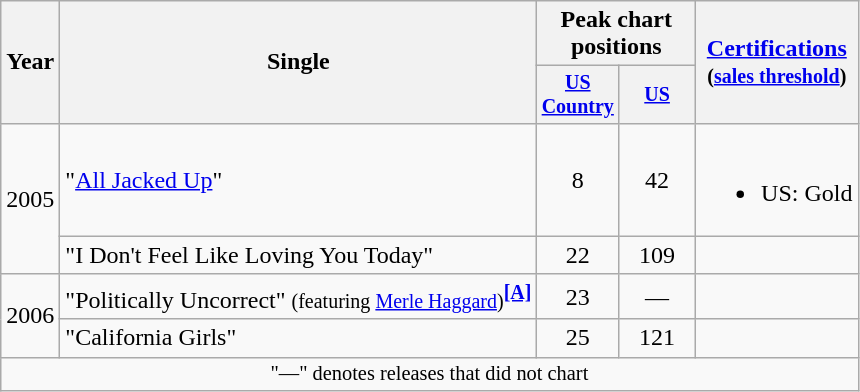<table class="wikitable" style="text-align:center;">
<tr>
<th rowspan="2">Year</th>
<th rowspan="2">Single</th>
<th colspan="2">Peak chart<br>positions</th>
<th rowspan="2"><a href='#'>Certifications</a><br><small>(<a href='#'>sales threshold</a>)</small></th>
</tr>
<tr style="font-size:smaller;">
<th width="45"><a href='#'>US Country</a><br></th>
<th width="45"><a href='#'>US</a><br></th>
</tr>
<tr>
<td rowspan="2">2005</td>
<td align="left">"<a href='#'>All Jacked Up</a>"</td>
<td>8</td>
<td>42</td>
<td align="left"><br><ul><li>US: Gold</li></ul></td>
</tr>
<tr>
<td align="left">"I Don't Feel Like Loving You Today"</td>
<td>22</td>
<td>109</td>
<td></td>
</tr>
<tr>
<td rowspan="2">2006</td>
<td align="left">"Politically Uncorrect" <small>(featuring <a href='#'>Merle Haggard</a>)</small><sup><a href='#'><strong>[A]</strong></a></sup></td>
<td>23</td>
<td>—</td>
<td></td>
</tr>
<tr>
<td align="left">"California Girls"</td>
<td>25</td>
<td>121</td>
<td></td>
</tr>
<tr>
<td colspan="5" style="font-size:85%">"—" denotes releases that did not chart</td>
</tr>
</table>
